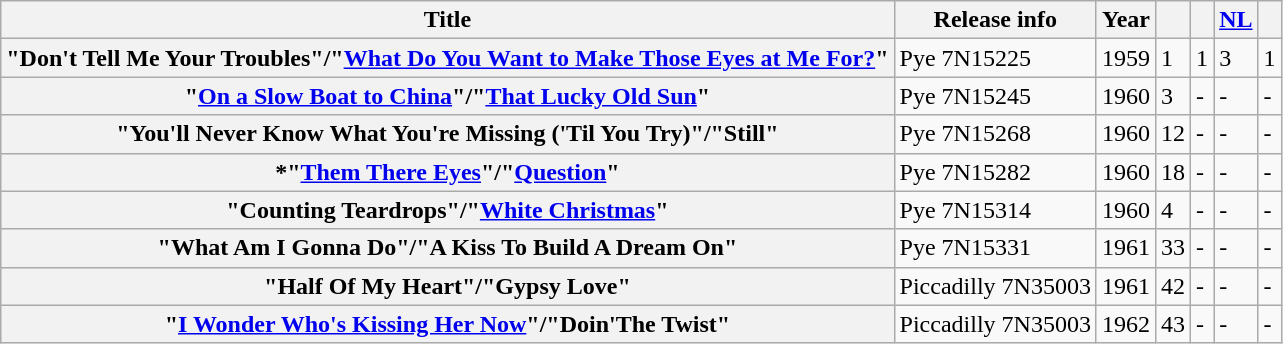<table class="wikitable plainrowheaders sortable">
<tr>
<th scope="col" class="unsortable">Title</th>
<th scope="col" class="unsortable">Release info</th>
<th scope="col" class="unsortable">Year</th>
<th scope="col" class="unsortable"></th>
<th scope="col" class="unsortable"></th>
<th scope="col" class="unsortable"><a href='#'>NL</a></th>
<th scope="col" class="unsortable"></th>
</tr>
<tr>
<th scope="row">"Don't Tell Me Your Troubles"/"<a href='#'>What Do You Want to Make Those Eyes at Me For?</a>"</th>
<td>Pye 7N15225</td>
<td>1959</td>
<td>1</td>
<td>1</td>
<td>3</td>
<td>1</td>
</tr>
<tr>
<th scope="row">"<a href='#'>On a Slow Boat to China</a>"/"<a href='#'>That Lucky Old Sun</a>"</th>
<td>Pye 7N15245</td>
<td>1960</td>
<td>3</td>
<td>-</td>
<td>-</td>
<td>-</td>
</tr>
<tr>
<th scope="row">"You'll Never Know What You're Missing ('Til You Try)"/"Still"</th>
<td>Pye 7N15268</td>
<td>1960</td>
<td>12</td>
<td>-</td>
<td>-</td>
<td>-</td>
</tr>
<tr>
<th scope="row">*"<a href='#'>Them There Eyes</a>"/"<a href='#'>Question</a>"</th>
<td>Pye 7N15282</td>
<td>1960</td>
<td>18</td>
<td>-</td>
<td>-</td>
<td>-</td>
</tr>
<tr>
<th scope="row">"Counting Teardrops"/"<a href='#'>White Christmas</a>"</th>
<td>Pye 7N15314</td>
<td>1960</td>
<td>4</td>
<td>-</td>
<td>-</td>
<td>-</td>
</tr>
<tr>
<th scope="row">"What Am I Gonna Do"/"A Kiss To Build A Dream On"</th>
<td>Pye 7N15331</td>
<td>1961</td>
<td>33</td>
<td>-</td>
<td>-</td>
<td>-</td>
</tr>
<tr>
<th scope="row">"Half Of My Heart"/"Gypsy Love"</th>
<td>Piccadilly 7N35003</td>
<td>1961</td>
<td>42</td>
<td>-</td>
<td>-</td>
<td>-</td>
</tr>
<tr>
<th scope="row">"<a href='#'>I Wonder Who's Kissing Her Now</a>"/"Doin'The Twist"</th>
<td>Piccadilly 7N35003</td>
<td>1962</td>
<td>43 </td>
<td>-</td>
<td>-</td>
<td>-</td>
</tr>
</table>
